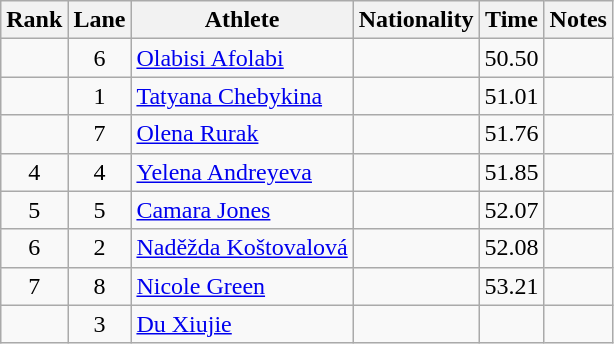<table class="wikitable sortable" style="text-align:center">
<tr>
<th>Rank</th>
<th>Lane</th>
<th>Athlete</th>
<th>Nationality</th>
<th>Time</th>
<th>Notes</th>
</tr>
<tr>
<td></td>
<td>6</td>
<td align=left><a href='#'>Olabisi Afolabi</a></td>
<td align=left></td>
<td>50.50</td>
<td></td>
</tr>
<tr>
<td></td>
<td>1</td>
<td align=left><a href='#'>Tatyana Chebykina</a></td>
<td align=left></td>
<td>51.01</td>
<td></td>
</tr>
<tr>
<td></td>
<td>7</td>
<td align=left><a href='#'>Olena Rurak</a></td>
<td align=left></td>
<td>51.76</td>
<td></td>
</tr>
<tr>
<td>4</td>
<td>4</td>
<td align=left><a href='#'>Yelena Andreyeva</a></td>
<td align=left></td>
<td>51.85</td>
<td></td>
</tr>
<tr>
<td>5</td>
<td>5</td>
<td align=left><a href='#'>Camara Jones</a></td>
<td align=left></td>
<td>52.07</td>
<td></td>
</tr>
<tr>
<td>6</td>
<td>2</td>
<td align=left><a href='#'>Naděžda Koštovalová</a></td>
<td align=left></td>
<td>52.08</td>
<td></td>
</tr>
<tr>
<td>7</td>
<td>8</td>
<td align=left><a href='#'>Nicole Green</a></td>
<td align=left></td>
<td>53.21</td>
<td></td>
</tr>
<tr>
<td></td>
<td>3</td>
<td align=left><a href='#'>Du Xiujie</a></td>
<td align=left></td>
<td></td>
<td></td>
</tr>
</table>
